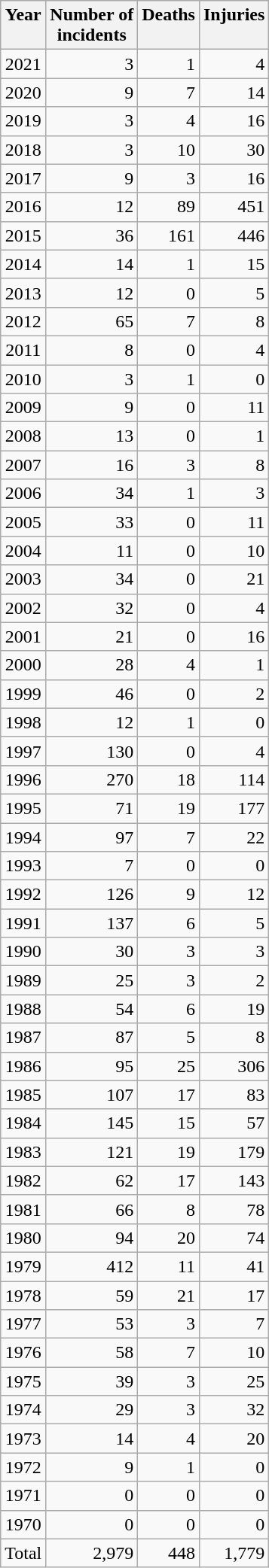<table class="wikitable sortable collapsible" style="text-align:right">
<tr style="background:#ececec; vertical-align:top;">
<th>Year</th>
<th>Number of<br>incidents</th>
<th>Deaths</th>
<th>Injuries</th>
</tr>
<tr>
<td align=center>2021</td>
<td>3</td>
<td>1</td>
<td>4</td>
</tr>
<tr>
<td align=center>2020</td>
<td>9</td>
<td>7</td>
<td>14</td>
</tr>
<tr>
<td align=center>2019</td>
<td>3</td>
<td>4</td>
<td>16</td>
</tr>
<tr>
<td align=center>2018</td>
<td>3</td>
<td>10</td>
<td>30</td>
</tr>
<tr>
<td align=center>2017</td>
<td>9</td>
<td>3</td>
<td>16</td>
</tr>
<tr>
<td align=center>2016</td>
<td>12</td>
<td>89</td>
<td>451</td>
</tr>
<tr>
<td align=center>2015</td>
<td>36</td>
<td>161</td>
<td>446</td>
</tr>
<tr>
<td align=center>2014</td>
<td>14</td>
<td>1</td>
<td>15</td>
</tr>
<tr>
<td align=center>2013</td>
<td>12</td>
<td>0</td>
<td>5</td>
</tr>
<tr>
<td align=center>2012</td>
<td>65</td>
<td>7</td>
<td>8</td>
</tr>
<tr>
<td align=center>2011</td>
<td>8</td>
<td>0</td>
<td>4</td>
</tr>
<tr>
<td align=center>2010</td>
<td>3</td>
<td>1</td>
<td>0</td>
</tr>
<tr>
<td align=center>2009</td>
<td>9</td>
<td>0</td>
<td>11</td>
</tr>
<tr>
<td align=center>2008</td>
<td>13</td>
<td>0</td>
<td>1</td>
</tr>
<tr>
<td align=center>2007</td>
<td>16</td>
<td>3</td>
<td>8</td>
</tr>
<tr>
<td align=center>2006</td>
<td>34</td>
<td>1</td>
<td>3</td>
</tr>
<tr>
<td align=center>2005</td>
<td>33</td>
<td>0</td>
<td>11</td>
</tr>
<tr>
<td align=center>2004</td>
<td>11</td>
<td>0</td>
<td>10</td>
</tr>
<tr>
<td align=center>2003</td>
<td>34</td>
<td>0</td>
<td>21</td>
</tr>
<tr>
<td align=center>2002</td>
<td>32</td>
<td>0</td>
<td>4</td>
</tr>
<tr>
<td align=center>2001</td>
<td>21</td>
<td>0</td>
<td>16</td>
</tr>
<tr>
<td align=center>2000</td>
<td>28</td>
<td>4</td>
<td>1</td>
</tr>
<tr>
<td align=center>1999</td>
<td>46</td>
<td>0</td>
<td>2</td>
</tr>
<tr>
<td align=center>1998</td>
<td>12</td>
<td>1</td>
<td>0</td>
</tr>
<tr>
<td align=center>1997</td>
<td>130</td>
<td>0</td>
<td>4</td>
</tr>
<tr>
<td align=center>1996</td>
<td>270</td>
<td>18</td>
<td>114</td>
</tr>
<tr>
<td align=center>1995</td>
<td>71</td>
<td>19</td>
<td>177</td>
</tr>
<tr>
<td align=center>1994</td>
<td>97</td>
<td>7</td>
<td>22</td>
</tr>
<tr>
<td align=center>1993</td>
<td>7</td>
<td>0</td>
<td>0</td>
</tr>
<tr>
<td align=center>1992</td>
<td>126</td>
<td>9</td>
<td>12</td>
</tr>
<tr>
<td align=center>1991</td>
<td>137</td>
<td>6</td>
<td>5</td>
</tr>
<tr>
<td align=center>1990</td>
<td>30</td>
<td>3</td>
<td>3</td>
</tr>
<tr>
<td align=center>1989</td>
<td>25</td>
<td>3</td>
<td>2</td>
</tr>
<tr>
<td align=center>1988</td>
<td>54</td>
<td>6</td>
<td>19</td>
</tr>
<tr>
<td align=center>1987</td>
<td>87</td>
<td>5</td>
<td>8</td>
</tr>
<tr>
<td align=center>1986</td>
<td>95</td>
<td>25</td>
<td>306</td>
</tr>
<tr>
<td align=center>1985</td>
<td>107</td>
<td>17</td>
<td>83</td>
</tr>
<tr>
<td align=center>1984</td>
<td>145</td>
<td>15</td>
<td>57</td>
</tr>
<tr>
<td align=center>1983</td>
<td>121</td>
<td>19</td>
<td>179</td>
</tr>
<tr>
<td align=center>1982</td>
<td>62</td>
<td>17</td>
<td>143</td>
</tr>
<tr>
<td align=center>1981</td>
<td>66</td>
<td>8</td>
<td>78</td>
</tr>
<tr>
<td align=center>1980</td>
<td>94</td>
<td>20</td>
<td>74</td>
</tr>
<tr>
<td align=center>1979</td>
<td>412</td>
<td>11</td>
<td>41</td>
</tr>
<tr>
<td align=center>1978</td>
<td>59</td>
<td>21</td>
<td>17</td>
</tr>
<tr>
<td align=center>1977</td>
<td>53</td>
<td>3</td>
<td>7</td>
</tr>
<tr>
<td align=center>1976</td>
<td>58</td>
<td>7</td>
<td>10</td>
</tr>
<tr>
<td align=center>1975</td>
<td>39</td>
<td>3</td>
<td>25</td>
</tr>
<tr>
<td align=center>1974</td>
<td>29</td>
<td>3</td>
<td>32</td>
</tr>
<tr>
<td align=center>1973</td>
<td>14</td>
<td>4</td>
<td>20</td>
</tr>
<tr>
<td align=center>1972</td>
<td>9</td>
<td>1</td>
<td>0</td>
</tr>
<tr>
<td align=center>1971</td>
<td>0</td>
<td>0</td>
<td>0</td>
</tr>
<tr>
<td align=center>1970</td>
<td>0</td>
<td>0</td>
<td>0</td>
</tr>
<tr>
<td align=center>Total</td>
<td>2,979</td>
<td>448</td>
<td>1,779</td>
</tr>
</table>
